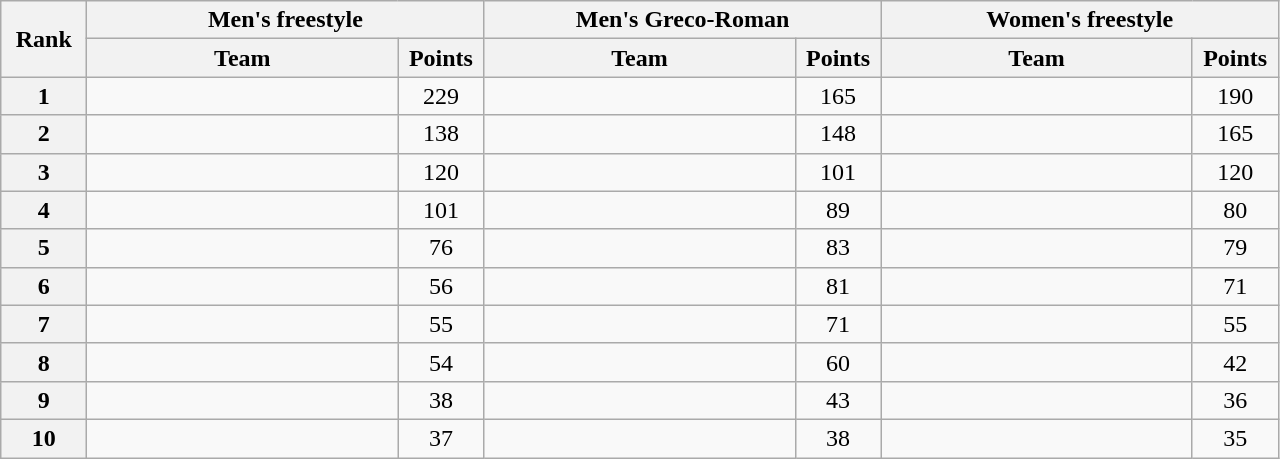<table class="wikitable" style="text-align:center;">
<tr>
<th width=50 rowspan="2">Rank</th>
<th colspan="2">Men's freestyle</th>
<th colspan="2">Men's Greco-Roman</th>
<th colspan="2">Women's freestyle</th>
</tr>
<tr>
<th width=200>Team</th>
<th width=50>Points</th>
<th width=200>Team</th>
<th width=50>Points</th>
<th width=200>Team</th>
<th width=50>Points</th>
</tr>
<tr>
<th>1</th>
<td align=left></td>
<td>229</td>
<td align=left></td>
<td>165</td>
<td align=left></td>
<td>190</td>
</tr>
<tr>
<th>2</th>
<td align=left></td>
<td>138</td>
<td align=left></td>
<td>148</td>
<td align=left></td>
<td>165</td>
</tr>
<tr>
<th>3</th>
<td align=left></td>
<td>120</td>
<td align=left></td>
<td>101</td>
<td align=left></td>
<td>120</td>
</tr>
<tr>
<th>4</th>
<td align=left></td>
<td>101</td>
<td align=left></td>
<td>89</td>
<td align=left></td>
<td>80</td>
</tr>
<tr>
<th>5</th>
<td align=left></td>
<td>76</td>
<td align=left></td>
<td>83</td>
<td align=left></td>
<td>79</td>
</tr>
<tr>
<th>6</th>
<td align=left></td>
<td>56</td>
<td align=left></td>
<td>81</td>
<td align=left></td>
<td>71</td>
</tr>
<tr>
<th>7</th>
<td align=left></td>
<td>55</td>
<td align=left></td>
<td>71</td>
<td align=left></td>
<td>55</td>
</tr>
<tr>
<th>8</th>
<td align=left></td>
<td>54</td>
<td align=left></td>
<td>60</td>
<td align=left></td>
<td>42</td>
</tr>
<tr>
<th>9</th>
<td align=left></td>
<td>38</td>
<td align=left></td>
<td>43</td>
<td align=left></td>
<td>36</td>
</tr>
<tr>
<th>10</th>
<td align=left></td>
<td>37</td>
<td align=left></td>
<td>38</td>
<td align=left></td>
<td>35</td>
</tr>
</table>
